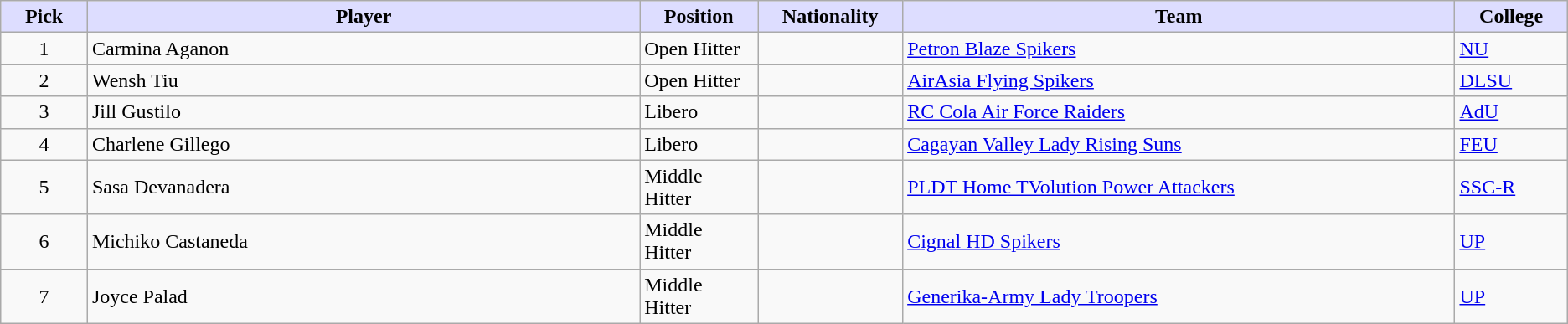<table class="wikitable sortable sortable">
<tr>
<th style="background:#ddf; width:1%;">Pick</th>
<th style="background:#ddf; width:10%;">Player</th>
<th style="background:#ddf; width:1%;">Position</th>
<th style="background:#ddf; width:1%;">Nationality</th>
<th style="background:#ddf; width:10%;">Team</th>
<th style="background:#ddf; width:1%;">College</th>
</tr>
<tr>
<td align=center>1</td>
<td>Carmina Aganon</td>
<td>Open Hitter</td>
<td></td>
<td><a href='#'>Petron Blaze Spikers</a></td>
<td><a href='#'>NU</a></td>
</tr>
<tr>
<td align=center>2</td>
<td>Wensh Tiu</td>
<td>Open Hitter</td>
<td></td>
<td><a href='#'>AirAsia Flying Spikers</a></td>
<td><a href='#'>DLSU</a></td>
</tr>
<tr>
<td align=center>3</td>
<td>Jill Gustilo</td>
<td>Libero</td>
<td></td>
<td><a href='#'>RC Cola Air Force Raiders</a></td>
<td><a href='#'>AdU</a></td>
</tr>
<tr>
<td align=center>4</td>
<td>Charlene Gillego</td>
<td>Libero</td>
<td></td>
<td><a href='#'>Cagayan Valley Lady Rising Suns</a></td>
<td><a href='#'>FEU</a></td>
</tr>
<tr>
<td align=center>5</td>
<td>Sasa Devanadera</td>
<td>Middle Hitter</td>
<td></td>
<td><a href='#'>PLDT Home TVolution Power Attackers</a></td>
<td><a href='#'>SSC-R</a></td>
</tr>
<tr>
<td align=center>6</td>
<td>Michiko Castaneda</td>
<td>Middle Hitter</td>
<td></td>
<td><a href='#'>Cignal HD Spikers</a></td>
<td><a href='#'>UP</a></td>
</tr>
<tr>
<td align=center>7</td>
<td>Joyce Palad</td>
<td>Middle Hitter</td>
<td></td>
<td><a href='#'>Generika-Army Lady Troopers</a></td>
<td><a href='#'>UP</a></td>
</tr>
</table>
